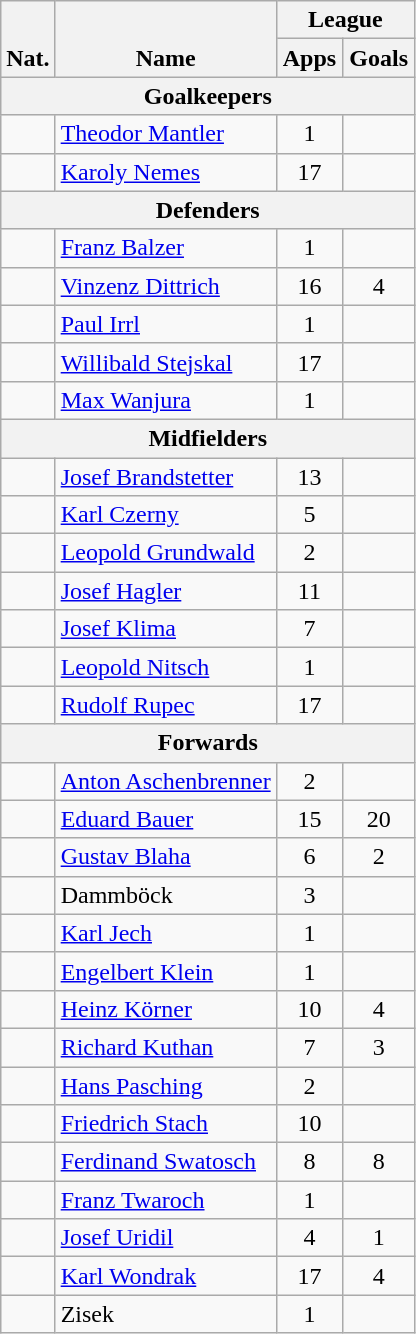<table class="wikitable" style="text-align:center">
<tr>
<th rowspan="2" valign="bottom">Nat.</th>
<th rowspan="2" valign="bottom">Name</th>
<th colspan="2" width="85">League</th>
</tr>
<tr>
<th>Apps</th>
<th>Goals</th>
</tr>
<tr>
<th colspan=13>Goalkeepers</th>
</tr>
<tr>
<td></td>
<td align="left"><a href='#'>Theodor Mantler</a></td>
<td>1</td>
<td></td>
</tr>
<tr>
<td></td>
<td align="left"><a href='#'>Karoly Nemes</a></td>
<td>17</td>
<td></td>
</tr>
<tr>
<th colspan=13>Defenders</th>
</tr>
<tr>
<td></td>
<td align="left"><a href='#'>Franz Balzer</a></td>
<td>1</td>
<td></td>
</tr>
<tr>
<td></td>
<td align="left"><a href='#'>Vinzenz Dittrich</a></td>
<td>16</td>
<td>4</td>
</tr>
<tr>
<td></td>
<td align="left"><a href='#'>Paul Irrl</a></td>
<td>1</td>
<td></td>
</tr>
<tr>
<td></td>
<td align="left"><a href='#'>Willibald Stejskal</a></td>
<td>17</td>
<td></td>
</tr>
<tr>
<td></td>
<td align="left"><a href='#'>Max Wanjura</a></td>
<td>1</td>
<td></td>
</tr>
<tr>
<th colspan=13>Midfielders</th>
</tr>
<tr>
<td></td>
<td align="left"><a href='#'>Josef Brandstetter</a></td>
<td>13</td>
<td></td>
</tr>
<tr>
<td></td>
<td align="left"><a href='#'>Karl Czerny</a></td>
<td>5</td>
<td></td>
</tr>
<tr>
<td></td>
<td align="left"><a href='#'>Leopold Grundwald</a></td>
<td>2</td>
<td></td>
</tr>
<tr>
<td></td>
<td align="left"><a href='#'>Josef Hagler</a></td>
<td>11</td>
<td></td>
</tr>
<tr>
<td></td>
<td align="left"><a href='#'>Josef Klima</a></td>
<td>7</td>
<td></td>
</tr>
<tr>
<td></td>
<td align="left"><a href='#'>Leopold Nitsch</a></td>
<td>1</td>
<td></td>
</tr>
<tr>
<td></td>
<td align="left"><a href='#'>Rudolf Rupec</a></td>
<td>17</td>
<td></td>
</tr>
<tr>
<th colspan=13>Forwards</th>
</tr>
<tr>
<td></td>
<td align="left"><a href='#'>Anton Aschenbrenner</a></td>
<td>2</td>
<td></td>
</tr>
<tr>
<td></td>
<td align="left"><a href='#'>Eduard Bauer</a></td>
<td>15</td>
<td>20</td>
</tr>
<tr>
<td></td>
<td align="left"><a href='#'>Gustav Blaha</a></td>
<td>6</td>
<td>2</td>
</tr>
<tr>
<td></td>
<td align="left">Dammböck</td>
<td>3</td>
<td></td>
</tr>
<tr>
<td></td>
<td align="left"><a href='#'>Karl Jech</a></td>
<td>1</td>
<td></td>
</tr>
<tr>
<td></td>
<td align="left"><a href='#'>Engelbert Klein</a></td>
<td>1</td>
<td></td>
</tr>
<tr>
<td></td>
<td align="left"><a href='#'>Heinz Körner</a></td>
<td>10</td>
<td>4</td>
</tr>
<tr>
<td></td>
<td align="left"><a href='#'>Richard Kuthan</a></td>
<td>7</td>
<td>3</td>
</tr>
<tr>
<td></td>
<td align="left"><a href='#'>Hans Pasching</a></td>
<td>2</td>
<td></td>
</tr>
<tr>
<td></td>
<td align="left"><a href='#'>Friedrich Stach</a></td>
<td>10</td>
<td></td>
</tr>
<tr>
<td></td>
<td align="left"><a href='#'>Ferdinand Swatosch</a></td>
<td>8</td>
<td>8</td>
</tr>
<tr>
<td></td>
<td align="left"><a href='#'>Franz Twaroch</a></td>
<td>1</td>
<td></td>
</tr>
<tr>
<td></td>
<td align="left"><a href='#'>Josef Uridil</a></td>
<td>4</td>
<td>1</td>
</tr>
<tr>
<td></td>
<td align="left"><a href='#'>Karl Wondrak</a></td>
<td>17</td>
<td>4</td>
</tr>
<tr>
<td></td>
<td align="left">Zisek</td>
<td>1</td>
<td></td>
</tr>
</table>
